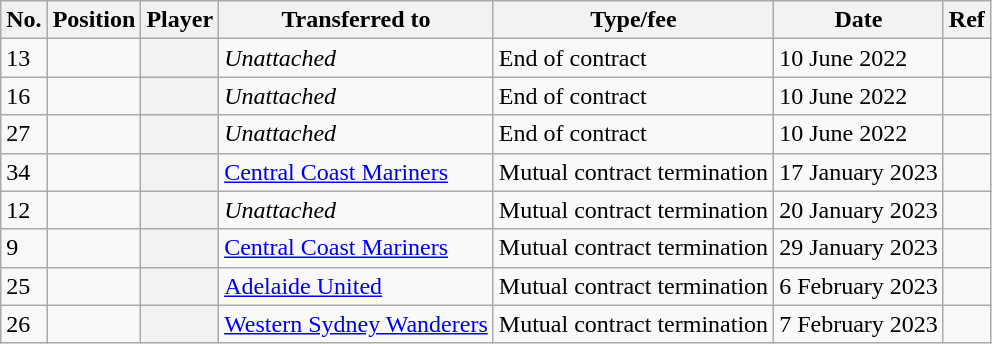<table class="wikitable plainrowheaders sortable" style="text-align:center; text-align:left">
<tr>
<th scope="col">No.</th>
<th scope="col">Position</th>
<th scope="col">Player</th>
<th scope="col">Transferred to</th>
<th scope="col">Type/fee</th>
<th scope="col">Date</th>
<th scope="col" class="unsortable">Ref</th>
</tr>
<tr>
<td>13</td>
<td></td>
<th scope="row"></th>
<td><em>Unattached</em></td>
<td>End of contract</td>
<td>10 June 2022</td>
<td></td>
</tr>
<tr>
<td>16</td>
<td></td>
<th scope="row"></th>
<td><em>Unattached</em></td>
<td>End of contract</td>
<td>10 June 2022</td>
<td></td>
</tr>
<tr>
<td>27</td>
<td></td>
<th scope="row"></th>
<td><em>Unattached</em></td>
<td>End of contract</td>
<td>10 June 2022</td>
<td></td>
</tr>
<tr>
<td>34</td>
<td></td>
<th scope="row"></th>
<td><a href='#'>Central Coast Mariners</a></td>
<td>Mutual contract termination</td>
<td>17 January 2023</td>
<td></td>
</tr>
<tr>
<td>12</td>
<td></td>
<th scope="row"></th>
<td><em>Unattached</em></td>
<td>Mutual contract termination</td>
<td>20 January 2023</td>
<td></td>
</tr>
<tr>
<td>9</td>
<td></td>
<th scope="row"></th>
<td><a href='#'>Central Coast Mariners</a></td>
<td>Mutual contract termination</td>
<td>29 January 2023</td>
<td></td>
</tr>
<tr>
<td>25</td>
<td></td>
<th scope="row"></th>
<td><a href='#'>Adelaide United</a></td>
<td>Mutual contract termination</td>
<td>6 February 2023</td>
<td></td>
</tr>
<tr>
<td>26</td>
<td></td>
<th scope="row"></th>
<td><a href='#'> Western Sydney Wanderers</a></td>
<td>Mutual contract termination</td>
<td>7 February 2023</td>
<td></td>
</tr>
</table>
